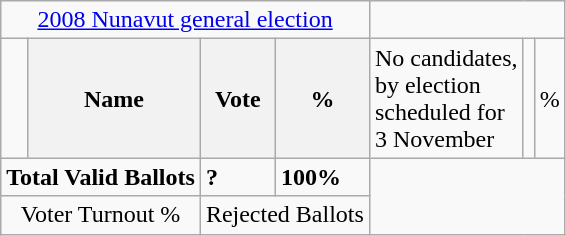<table class="wikitable">
<tr>
<td colspan=4 align=center><a href='#'>2008 Nunavut general election</a></td>
</tr>
<tr>
<td></td>
<th><strong>Name </strong></th>
<th><strong>Vote</strong></th>
<th><strong>%</strong><br></th>
<td>No candidates,<br>by election<br>scheduled for<br>3 November</td>
<td></td>
<td>%</td>
</tr>
<tr>
<td colspan=2><strong>Total Valid Ballots</strong></td>
<td><strong>?</strong></td>
<td><strong>100%</strong></td>
</tr>
<tr>
<td colspan=2 align=center>Voter Turnout %</td>
<td colspan=2 align=center>Rejected Ballots</td>
</tr>
</table>
